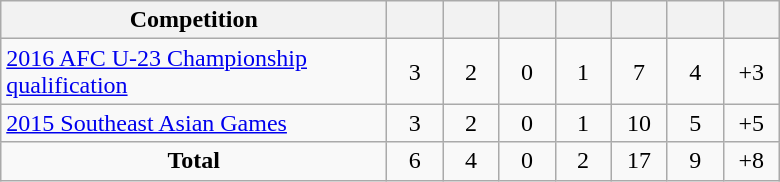<table class="wikitable" style="text-align: center;">
<tr>
<th width=250>Competition</th>
<th width=30></th>
<th width=30></th>
<th width=30></th>
<th width=30></th>
<th width=30></th>
<th width=30></th>
<th width=30></th>
</tr>
<tr>
<td align="left"><a href='#'>2016 AFC U-23 Championship qualification</a></td>
<td>3</td>
<td>2</td>
<td>0</td>
<td>1</td>
<td>7</td>
<td>4</td>
<td>+3</td>
</tr>
<tr>
<td align="left"><a href='#'>2015 Southeast Asian Games</a></td>
<td>3</td>
<td>2</td>
<td>0</td>
<td>1</td>
<td>10</td>
<td>5</td>
<td>+5</td>
</tr>
<tr>
<td><strong>Total</strong></td>
<td>6</td>
<td>4</td>
<td>0</td>
<td>2</td>
<td>17</td>
<td>9</td>
<td>+8</td>
</tr>
</table>
